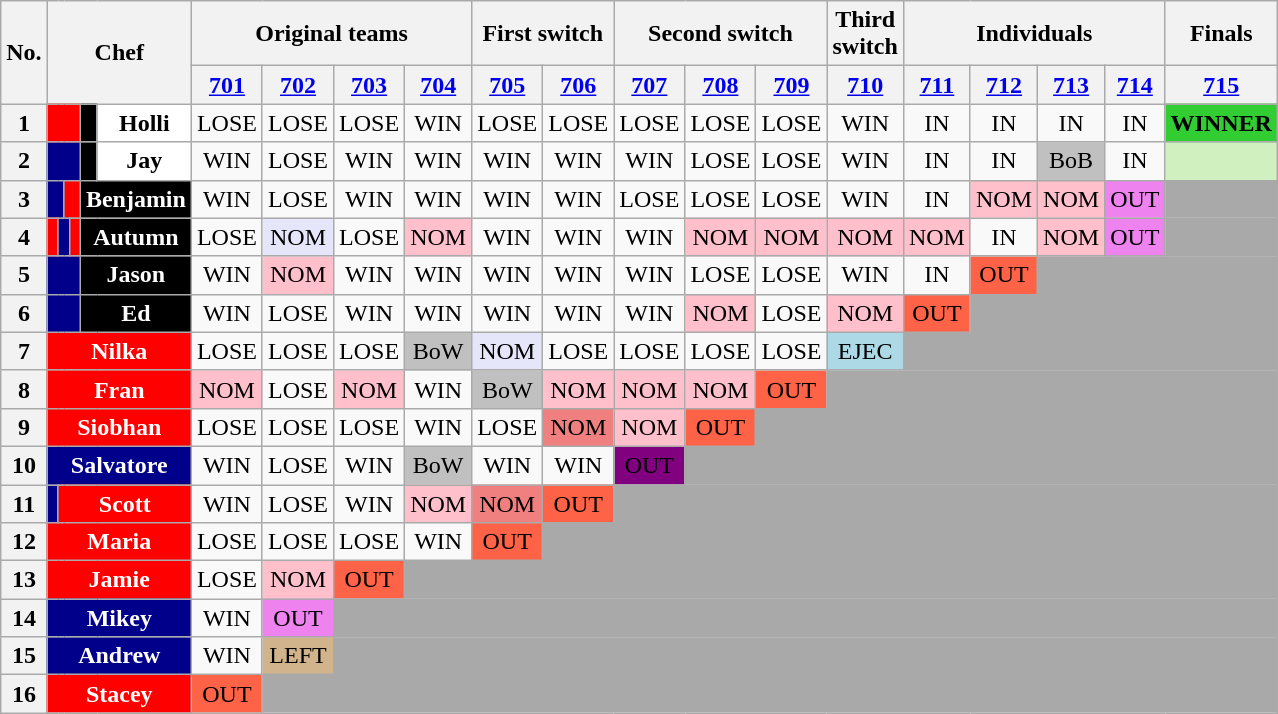<table class="wikitable" style="text-align:center">
<tr>
<th rowspan="2">No.</th>
<th colspan="6" rowspan="2">Chef</th>
<th colspan=4>Original teams</th>
<th colspan=2>First switch</th>
<th colspan=3>Second switch</th>
<th>Third<br>switch</th>
<th colspan=4>Individuals</th>
<th>Finals</th>
</tr>
<tr>
<th scope="col"><a href='#'>701</a></th>
<th scope="col"><a href='#'>702</a></th>
<th scope="col"><a href='#'>703</a></th>
<th scope="col"><a href='#'>704</a></th>
<th scope="col"><a href='#'>705</a></th>
<th scope="col"><a href='#'>706</a></th>
<th scope="col"><a href='#'>707</a></th>
<th scope="col"><a href='#'>708</a></th>
<th scope="col"><a href='#'>709</a></th>
<th scope="col"><a href='#'>710</a></th>
<th scope="col"><a href='#'>711</a></th>
<th scope="col"><a href='#'>712</a></th>
<th scope="col"><a href='#'>713</a></th>
<th scope="col"><a href='#'>714</a></th>
<th scope="col"><a href='#'>715</a></th>
</tr>
<tr>
<th>1</th>
<th colspan="4" style="background:red; color:#fff;"></th>
<th style="background:black; color:#fff;"></th>
<th style="background:#fff; color:#000;">Holli</th>
<td>LOSE</td>
<td>LOSE</td>
<td>LOSE</td>
<td>WIN</td>
<td>LOSE</td>
<td>LOSE</td>
<td>LOSE</td>
<td>LOSE</td>
<td>LOSE</td>
<td>WIN</td>
<td>IN</td>
<td>IN</td>
<td>IN</td>
<td>IN</td>
<td style="background:limegreen"><strong>WINNER</strong></td>
</tr>
<tr>
<th>2</th>
<th colspan="4" style="background:darkblue; color:#fff;"></th>
<th style="background:black; color:#fff;"></th>
<th style="background:#fff; color:#000;">Jay</th>
<td>WIN</td>
<td>LOSE</td>
<td>WIN</td>
<td>WIN</td>
<td>WIN</td>
<td>WIN</td>
<td>WIN</td>
<td>LOSE</td>
<td>LOSE</td>
<td>WIN</td>
<td>IN</td>
<td>IN</td>
<td style="background:silver;">BoB</td>
<td>IN</td>
<td style="background:#D0F0C0"></td>
</tr>
<tr>
<th>3</th>
<th colspan="2" style="background:darkblue; color:#fff;"></th>
<th colspan="2" style="background:red; color:#fff;"></th>
<th colspan="2" style="background:#000; color:#fff;">Benjamin</th>
<td>WIN</td>
<td>LOSE</td>
<td>WIN</td>
<td>WIN</td>
<td>WIN</td>
<td>WIN</td>
<td>LOSE</td>
<td>LOSE</td>
<td>LOSE</td>
<td>WIN</td>
<td>IN</td>
<td style="background:pink;">NOM</td>
<td style="background:pink;">NOM</td>
<td style="background:violet;">OUT</td>
<td style="background:darkgrey;"></td>
</tr>
<tr>
<th>4</th>
<th style="background:red; color:#fff;"></th>
<th colspan="2" style="background:darkblue; color:#fff;"></th>
<th style="background:red; color:#fff;"></th>
<th colspan="2" style="background:#000; color:#fff;">Autumn</th>
<td>LOSE</td>
<td style="background:lavender;">NOM</td>
<td>LOSE</td>
<td style="background:pink;">NOM</td>
<td>WIN</td>
<td>WIN</td>
<td>WIN</td>
<td style="background:pink;">NOM</td>
<td style="background:pink;">NOM</td>
<td style="background:pink;">NOM</td>
<td style="background:pink;">NOM</td>
<td>IN</td>
<td style="background:pink;">NOM</td>
<td style="background:violet;">OUT</td>
<td style="background:darkgrey;"></td>
</tr>
<tr>
<th>5</th>
<th colspan="4" style="background:darkblue; color:#fff;"></th>
<th colspan="2" style="background:#000; color:#fff;">Jason</th>
<td>WIN</td>
<td style="background:pink;">NOM</td>
<td>WIN</td>
<td>WIN</td>
<td>WIN</td>
<td>WIN</td>
<td>WIN</td>
<td>LOSE</td>
<td>LOSE</td>
<td>WIN</td>
<td>IN</td>
<td style="background:tomato;">OUT</td>
<td colspan="3" style="background:darkgrey;"></td>
</tr>
<tr>
<th>6</th>
<th colspan="4" style="background:darkblue; color:#fff;"></th>
<th colspan="2" style="background:#000; color:#fff;">Ed</th>
<td>WIN</td>
<td>LOSE</td>
<td>WIN</td>
<td>WIN</td>
<td>WIN</td>
<td>WIN</td>
<td>WIN</td>
<td style="background:pink;">NOM</td>
<td>LOSE</td>
<td style="background:pink;">NOM</td>
<td style="background:tomato;">OUT</td>
<td colspan="4" style="background:darkgrey;"></td>
</tr>
<tr>
<th>7</th>
<th colspan="6" style="background:red; color:#fff;">Nilka</th>
<td>LOSE</td>
<td>LOSE</td>
<td>LOSE</td>
<td style="background:silver;">BoW</td>
<td style="background:lavender;">NOM</td>
<td>LOSE</td>
<td>LOSE</td>
<td>LOSE</td>
<td>LOSE</td>
<td style="background:lightblue;">EJEC</td>
<td colspan="5" style="background:darkgrey;"></td>
</tr>
<tr>
<th>8</th>
<th colspan="6" style="background:red; color:#fff;">Fran</th>
<td style="background:pink;">NOM</td>
<td>LOSE</td>
<td style="background:pink;">NOM</td>
<td>WIN</td>
<td style="background:silver;">BoW</td>
<td style="background:pink;">NOM</td>
<td style="background:pink;">NOM</td>
<td style="background:pink;">NOM</td>
<td style="background:tomato;">OUT</td>
<td colspan="6" style="background:darkgrey;"></td>
</tr>
<tr>
<th>9</th>
<th colspan="6" style="background:red; color:#fff;">Siobhan</th>
<td>LOSE</td>
<td>LOSE</td>
<td>LOSE</td>
<td>WIN</td>
<td>LOSE</td>
<td style="background:lightcoral;">NOM</td>
<td style="background:pink;">NOM</td>
<td style="background:tomato;">OUT</td>
<td colspan="7" style="background:darkgrey;"></td>
</tr>
<tr>
<th>10</th>
<th colspan="6" style="background:darkblue; color:#fff;">Salvatore</th>
<td>WIN</td>
<td>LOSE</td>
<td>WIN</td>
<td style="background:Silver;">BoW</td>
<td>WIN</td>
<td>WIN</td>
<td style="background:purple;">OUT</td>
<td colspan="8" style="background:darkgrey;"></td>
</tr>
<tr>
<th>11</th>
<th style="background:darkblue; color:#fff;"></th>
<th colspan="5" style="background:red; color:#fff;">Scott</th>
<td>WIN</td>
<td>LOSE</td>
<td>WIN</td>
<td style="background:pink;">NOM</td>
<td style="background:lightcoral;">NOM</td>
<td style="background:tomato;">OUT</td>
<td colspan="9" style="background:darkgrey;"></td>
</tr>
<tr>
<th>12</th>
<th colspan="6" style="background:red; color:#fff;">Maria</th>
<td>LOSE</td>
<td>LOSE</td>
<td>LOSE</td>
<td>WIN</td>
<td style="background:tomato;">OUT</td>
<td colspan="10" style="background:darkgrey;"></td>
</tr>
<tr>
<th>13</th>
<th colspan="6" style="background:red; color:#fff;">Jamie</th>
<td>LOSE</td>
<td style="background:pink;">NOM</td>
<td style="background:tomato;">OUT</td>
<td colspan="12" style="background:darkgrey;"></td>
</tr>
<tr>
<th>14</th>
<th colspan="6" style="background:darkblue; color:#fff;">Mikey</th>
<td>WIN</td>
<td style="background:violet;">OUT</td>
<td colspan="13" style="background:darkgrey;"></td>
</tr>
<tr>
<th>15</th>
<th colspan="6" style="background:darkblue; color:#fff;">Andrew</th>
<td>WIN</td>
<td style="background:tan;">LEFT</td>
<td colspan="13" style="background:darkgrey;"></td>
</tr>
<tr>
<th>16</th>
<th colspan="6" style="background:red; color:#fff;">Stacey</th>
<td style="background:tomato;">OUT</td>
<td colspan="14" style="background:darkgrey;"></td>
</tr>
</table>
